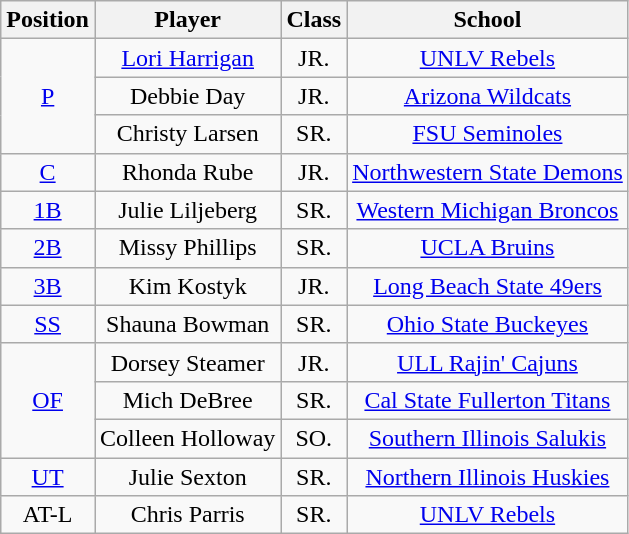<table class="wikitable">
<tr>
<th>Position</th>
<th>Player</th>
<th>Class</th>
<th>School</th>
</tr>
<tr align=center>
<td rowspan=3><a href='#'>P</a></td>
<td><a href='#'>Lori Harrigan</a></td>
<td>JR.</td>
<td><a href='#'>UNLV Rebels</a></td>
</tr>
<tr align=center>
<td>Debbie Day</td>
<td>JR.</td>
<td><a href='#'>Arizona Wildcats</a></td>
</tr>
<tr align=center>
<td>Christy Larsen</td>
<td>SR.</td>
<td><a href='#'>FSU Seminoles</a></td>
</tr>
<tr align=center>
<td rowspan=1><a href='#'>C</a></td>
<td>Rhonda Rube</td>
<td>JR.</td>
<td><a href='#'>Northwestern State Demons</a></td>
</tr>
<tr align=center>
<td rowspan=1><a href='#'>1B</a></td>
<td>Julie Liljeberg</td>
<td>SR.</td>
<td><a href='#'>Western Michigan Broncos</a></td>
</tr>
<tr align=center>
<td rowspan=1><a href='#'>2B</a></td>
<td>Missy Phillips</td>
<td>SR.</td>
<td><a href='#'>UCLA Bruins</a></td>
</tr>
<tr align=center>
<td rowspan=1><a href='#'>3B</a></td>
<td>Kim Kostyk</td>
<td>JR.</td>
<td><a href='#'>Long Beach State 49ers</a></td>
</tr>
<tr align=center>
<td rowspan=1><a href='#'>SS</a></td>
<td>Shauna Bowman</td>
<td>SR.</td>
<td><a href='#'>Ohio State Buckeyes</a></td>
</tr>
<tr align=center>
<td rowspan=3><a href='#'>OF</a></td>
<td>Dorsey Steamer</td>
<td>JR.</td>
<td><a href='#'>ULL Rajin' Cajuns</a></td>
</tr>
<tr align=center>
<td>Mich DeBree</td>
<td>SR.</td>
<td><a href='#'>Cal State Fullerton Titans</a></td>
</tr>
<tr align=center>
<td>Colleen Holloway</td>
<td>SO.</td>
<td><a href='#'>Southern Illinois Salukis</a></td>
</tr>
<tr align=center>
<td rowspan=1><a href='#'>UT</a></td>
<td>Julie Sexton</td>
<td>SR.</td>
<td><a href='#'>Northern Illinois Huskies</a></td>
</tr>
<tr align=center>
<td rowspan=1>AT-L</td>
<td>Chris Parris</td>
<td>SR.</td>
<td><a href='#'>UNLV Rebels</a></td>
</tr>
</table>
